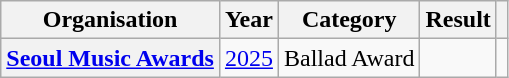<table class="wikitable sortable plainrowheaders" style="border:none; margin:0;">
<tr>
<th scope="col">Organisation</th>
<th scope="col">Year</th>
<th scope="col">Category</th>
<th scope="col">Result</th>
<th class="unsortable" scope="col"></th>
</tr>
<tr>
<th scope="row"><a href='#'>Seoul Music Awards</a></th>
<td style="text-align:center"><a href='#'>2025</a></td>
<td>Ballad Award</td>
<td></td>
<td style="text-align:center"></td>
</tr>
</table>
